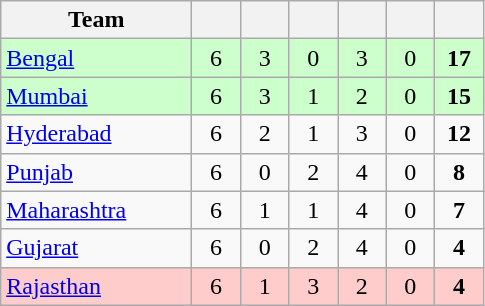<table class="wikitable" style="text-align:center">
<tr>
<th style="width:120px">Team</th>
<th style="width:25px"></th>
<th style="width:25px"></th>
<th style="width:25px"></th>
<th style="width:25px"></th>
<th style="width:25px"></th>
<th style="width:25px"></th>
</tr>
<tr style="background:#cfc;">
<td style="text-align:left"><a href='#'>Bengal</a></td>
<td>6</td>
<td>3</td>
<td>0</td>
<td>3</td>
<td>0</td>
<td><strong>17</strong></td>
</tr>
<tr style="background:#cfc;">
<td style="text-align:left"><a href='#'>Mumbai</a></td>
<td>6</td>
<td>3</td>
<td>1</td>
<td>2</td>
<td>0</td>
<td><strong>15</strong></td>
</tr>
<tr>
<td style="text-align:left"><a href='#'>Hyderabad</a></td>
<td>6</td>
<td>2</td>
<td>1</td>
<td>3</td>
<td>0</td>
<td><strong>12</strong></td>
</tr>
<tr>
<td style="text-align:left"><a href='#'>Punjab</a></td>
<td>6</td>
<td>0</td>
<td>2</td>
<td>4</td>
<td>0</td>
<td><strong>8</strong></td>
</tr>
<tr>
<td style="text-align:left"><a href='#'>Maharashtra</a></td>
<td>6</td>
<td>1</td>
<td>1</td>
<td>4</td>
<td>0</td>
<td><strong>7</strong></td>
</tr>
<tr>
<td style="text-align:left"><a href='#'>Gujarat</a></td>
<td>6</td>
<td>0</td>
<td>2</td>
<td>4</td>
<td>0</td>
<td><strong>4</strong></td>
</tr>
<tr style="background:#FFCCCC;">
<td style="text-align:left"><a href='#'>Rajasthan</a></td>
<td>6</td>
<td>1</td>
<td>3</td>
<td>2</td>
<td>0</td>
<td><strong>4</strong></td>
</tr>
</table>
